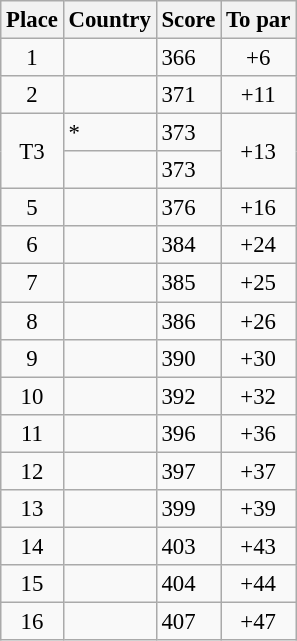<table class="wikitable" style="font-size:95%;">
<tr>
<th>Place</th>
<th>Country</th>
<th>Score</th>
<th>To par</th>
</tr>
<tr>
<td align=center>1</td>
<td></td>
<td>366</td>
<td align=center>+6</td>
</tr>
<tr>
<td align=center>2</td>
<td></td>
<td>371</td>
<td align=center>+11</td>
</tr>
<tr>
<td rowspan=2 align=center>T3</td>
<td> *</td>
<td>373</td>
<td rowspan=2 align=center>+13</td>
</tr>
<tr>
<td></td>
<td>373</td>
</tr>
<tr>
<td align=center>5</td>
<td></td>
<td>376</td>
<td align=center>+16</td>
</tr>
<tr>
<td align=center>6</td>
<td></td>
<td>384</td>
<td align=center>+24</td>
</tr>
<tr>
<td align=center>7</td>
<td></td>
<td>385</td>
<td align=center>+25</td>
</tr>
<tr>
<td align=center>8</td>
<td></td>
<td>386</td>
<td align=center>+26</td>
</tr>
<tr>
<td align=center>9</td>
<td></td>
<td>390</td>
<td align=center>+30</td>
</tr>
<tr>
<td align=center>10</td>
<td></td>
<td>392</td>
<td align=center>+32</td>
</tr>
<tr>
<td align=center>11</td>
<td></td>
<td>396</td>
<td align=center>+36</td>
</tr>
<tr>
<td align=center>12</td>
<td></td>
<td>397</td>
<td align=center>+37</td>
</tr>
<tr>
<td align=center>13</td>
<td></td>
<td>399</td>
<td align=center>+39</td>
</tr>
<tr>
<td align=center>14</td>
<td></td>
<td>403</td>
<td align=center>+43</td>
</tr>
<tr>
<td align=center>15</td>
<td></td>
<td>404</td>
<td align=center>+44</td>
</tr>
<tr>
<td align=center>16</td>
<td></td>
<td>407</td>
<td align=center>+47</td>
</tr>
</table>
